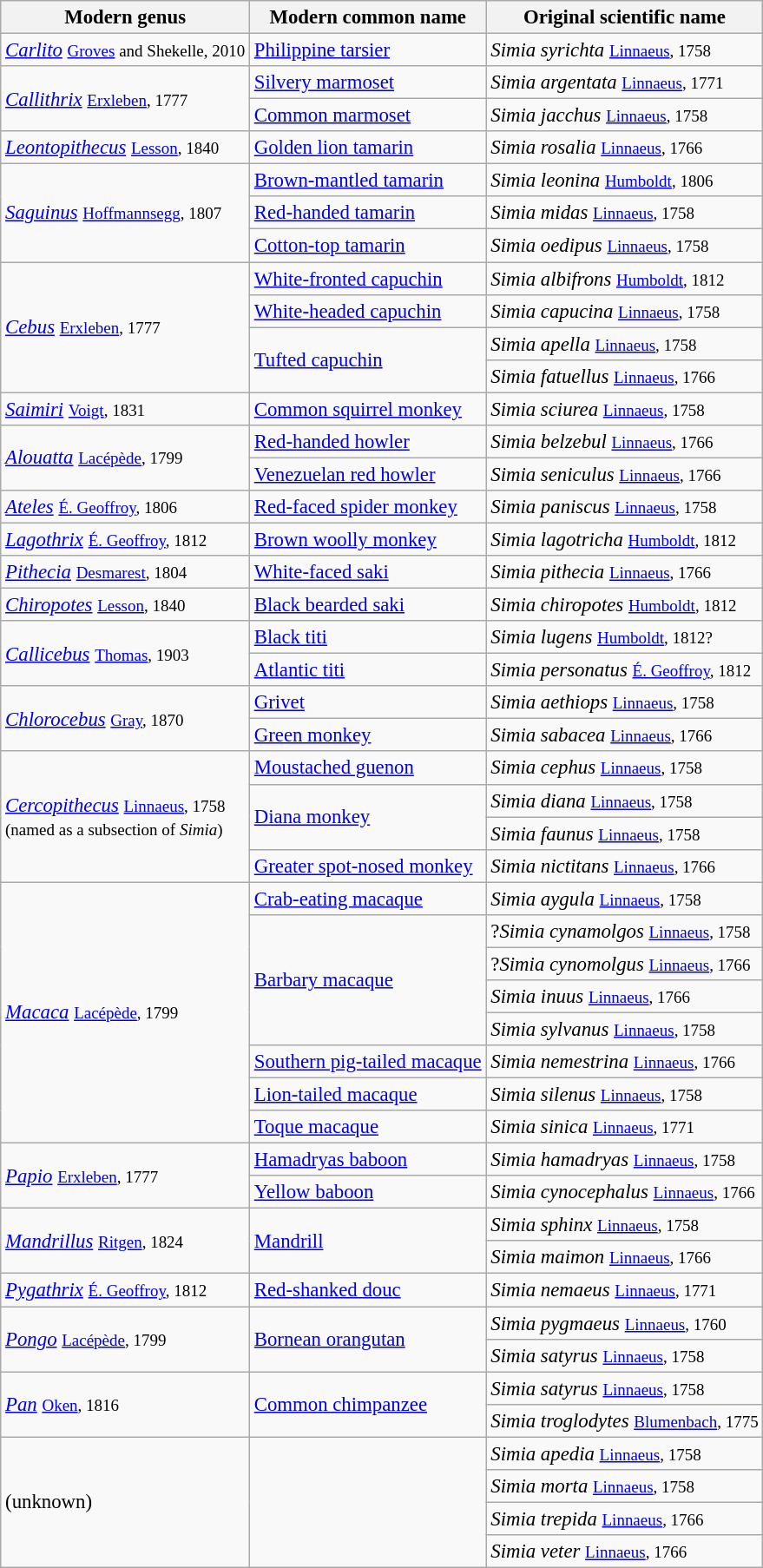<table class="wikitable" style="font-size: 95%;">
<tr>
<th>Modern genus</th>
<th>Modern common name</th>
<th>Original scientific name</th>
</tr>
<tr>
<td rowspan="1"><em><a href='#'>Carlito</a></em> <small><a href='#'>Groves</a> and Shekelle, 2010</small></td>
<td><a href='#'>Philippine tarsier</a></td>
<td><em>Simia syrichta</em> <small><a href='#'>Linnaeus</a>, 1758</small></td>
</tr>
<tr>
<td rowspan="2"><em><a href='#'>Callithrix</a></em> <small><a href='#'>Erxleben</a>, 1777</small></td>
<td><a href='#'>Silvery marmoset</a></td>
<td><em>Simia argentata</em> <small><a href='#'>Linnaeus</a>, 1771</small></td>
</tr>
<tr>
<td><a href='#'>Common marmoset</a></td>
<td><em>Simia jacchus</em> <small><a href='#'>Linnaeus</a>, 1758</small></td>
</tr>
<tr>
<td rowspan="1"><em><a href='#'>Leontopithecus</a></em> <small><a href='#'>Lesson</a>, 1840</small></td>
<td><a href='#'>Golden lion tamarin</a></td>
<td><em>Simia rosalia</em> <small><a href='#'>Linnaeus</a>, 1766</small></td>
</tr>
<tr>
<td rowspan="3"><em><a href='#'>Saguinus</a></em> <small><a href='#'>Hoffmannsegg</a>, 1807</small></td>
<td><a href='#'>Brown-mantled tamarin</a></td>
<td><em>Simia leonina</em> <small><a href='#'>Humboldt</a>, 1806</small></td>
</tr>
<tr>
<td><a href='#'>Red-handed tamarin</a></td>
<td><em>Simia midas</em> <small><a href='#'>Linnaeus</a>, 1758</small></td>
</tr>
<tr>
<td><a href='#'>Cotton-top tamarin</a></td>
<td><em>Simia oedipus</em> <small><a href='#'>Linnaeus</a>, 1758</small></td>
</tr>
<tr>
<td rowspan="4"><em><a href='#'>Cebus</a></em> <small><a href='#'>Erxleben</a>, 1777</small></td>
<td><a href='#'>White-fronted capuchin</a></td>
<td><em>Simia albifrons</em> <small><a href='#'>Humboldt</a>, 1812</small></td>
</tr>
<tr>
<td><a href='#'>White-headed capuchin</a></td>
<td><em>Simia capucina</em> <small><a href='#'>Linnaeus</a>, 1758</small></td>
</tr>
<tr>
<td rowspan="2"><a href='#'>Tufted capuchin</a></td>
<td><em>Simia apella</em> <small><a href='#'>Linnaeus</a>, 1758</small></td>
</tr>
<tr>
<td rowspan="1"><em>Simia fatuellus</em> <small><a href='#'>Linnaeus</a>, 1766</small></td>
</tr>
<tr>
<td rowspan="1"><em><a href='#'>Saimiri</a></em> <small><a href='#'>Voigt</a>, 1831</small></td>
<td><a href='#'>Common squirrel monkey</a></td>
<td><em>Simia sciurea</em> <small><a href='#'>Linnaeus</a>, 1758</small></td>
</tr>
<tr>
<td rowspan="2"><em><a href='#'>Alouatta</a></em> <small><a href='#'>Lacépède</a>, 1799</small></td>
<td><a href='#'>Red-handed howler</a></td>
<td><em>Simia belzebul</em> <small><a href='#'>Linnaeus</a>, 1766</small></td>
</tr>
<tr>
<td><a href='#'>Venezuelan red howler</a></td>
<td><em>Simia seniculus</em> <small><a href='#'>Linnaeus</a>, 1766</small></td>
</tr>
<tr>
<td rowspan="1"><em><a href='#'>Ateles</a></em> <small><a href='#'>É. Geoffroy</a>, 1806</small></td>
<td><a href='#'>Red-faced spider monkey</a></td>
<td><em>Simia paniscus</em> <small><a href='#'>Linnaeus</a>, 1758</small></td>
</tr>
<tr>
<td rowspan="1"><em><a href='#'>Lagothrix</a></em> <small><a href='#'>É. Geoffroy</a>, 1812</small></td>
<td><a href='#'>Brown woolly monkey</a></td>
<td><em>Simia lagotricha</em> <small><a href='#'>Humboldt</a>, 1812</small></td>
</tr>
<tr>
<td rowspan="1"><em><a href='#'>Pithecia</a></em> <small><a href='#'>Desmarest</a>, 1804</small></td>
<td><a href='#'>White-faced saki</a></td>
<td><em>Simia pithecia</em> <small><a href='#'>Linnaeus</a>, 1766</small></td>
</tr>
<tr>
<td rowspan="1"><em><a href='#'>Chiropotes</a></em> <small><a href='#'>Lesson</a>, 1840</small></td>
<td><a href='#'>Black bearded saki</a></td>
<td><em>Simia chiropotes</em> <small><a href='#'>Humboldt</a>, 1812</small></td>
</tr>
<tr>
<td rowspan="2"><em><a href='#'>Callicebus</a></em> <small><a href='#'>Thomas</a>, 1903</small></td>
<td><a href='#'>Black titi</a></td>
<td><em>Simia lugens</em> <small><a href='#'>Humboldt</a>, 1812?</small></td>
</tr>
<tr>
<td><a href='#'>Atlantic titi</a></td>
<td><em>Simia personatus</em> <small><a href='#'>É. Geoffroy</a>, 1812</small></td>
</tr>
<tr>
<td rowspan="2"><em><a href='#'>Chlorocebus</a></em> <small><a href='#'>Gray</a>, 1870</small></td>
<td><a href='#'>Grivet</a></td>
<td><em>Simia aethiops</em> <small><a href='#'>Linnaeus</a>, 1758</small></td>
</tr>
<tr>
<td><a href='#'>Green monkey</a></td>
<td><em>Simia sabacea</em> <small><a href='#'>Linnaeus</a>, 1766</small></td>
</tr>
<tr>
<td rowspan="4"><em><a href='#'>Cercopithecus</a></em> <small><a href='#'>Linnaeus</a>, 1758<br>(named as a subsection of <em>Simia</em>)</small></td>
<td><a href='#'>Moustached guenon</a></td>
<td><em>Simia cephus</em> <small><a href='#'>Linnaeus</a>, 1758</small></td>
</tr>
<tr>
<td rowspan="2"><a href='#'>Diana monkey</a></td>
<td><em>Simia diana</em> <small><a href='#'>Linnaeus</a>, 1758</small></td>
</tr>
<tr>
<td><em>Simia faunus</em> <small><a href='#'>Linnaeus</a>, 1758</small></td>
</tr>
<tr>
<td><a href='#'>Greater spot-nosed monkey</a></td>
<td><em>Simia nictitans</em> <small><a href='#'>Linnaeus</a>, 1766</small></td>
</tr>
<tr>
<td rowspan="8"><em><a href='#'>Macaca</a></em> <small><a href='#'>Lacépède</a>, 1799</small></td>
<td><a href='#'>Crab-eating macaque</a></td>
<td><em>Simia aygula</em> <small><a href='#'>Linnaeus</a>, 1758</small></td>
</tr>
<tr>
<td rowspan="4"><a href='#'>Barbary macaque</a></td>
<td>?<em>Simia cynamolgos</em> <small><a href='#'>Linnaeus</a>, 1758</small></td>
</tr>
<tr>
<td>?<em>Simia cynomolgus</em> <small><a href='#'>Linnaeus</a>, 1766</small></td>
</tr>
<tr>
<td><em>Simia inuus</em> <small><a href='#'>Linnaeus</a>, 1766</small></td>
</tr>
<tr>
<td><em>Simia sylvanus</em> <small><a href='#'>Linnaeus</a>, 1758</small></td>
</tr>
<tr>
<td><a href='#'>Southern pig-tailed macaque</a></td>
<td><em>Simia nemestrina</em> <small><a href='#'>Linnaeus</a>, 1766</small></td>
</tr>
<tr>
<td><a href='#'>Lion-tailed macaque</a></td>
<td><em>Simia silenus</em> <small><a href='#'>Linnaeus</a>, 1758</small></td>
</tr>
<tr>
<td><a href='#'>Toque macaque</a></td>
<td><em>Simia sinica</em> <small><a href='#'>Linnaeus</a>, 1771</small></td>
</tr>
<tr>
<td rowspan="2"><em><a href='#'>Papio</a></em> <small><a href='#'>Erxleben</a>, 1777</small></td>
<td><a href='#'>Hamadryas baboon</a></td>
<td><em>Simia hamadryas</em> <small><a href='#'>Linnaeus</a>, 1758</small></td>
</tr>
<tr>
<td><a href='#'>Yellow baboon</a></td>
<td><em>Simia cynocephalus</em> <small><a href='#'>Linnaeus</a>, 1766</small></td>
</tr>
<tr>
<td rowspan="2"><em><a href='#'>Mandrillus</a></em> <small><a href='#'>Ritgen</a>, 1824</small></td>
<td rowspan="2"><a href='#'>Mandrill</a></td>
<td><em>Simia sphinx</em> <small><a href='#'>Linnaeus</a>, 1758</small></td>
</tr>
<tr>
<td><em>Simia maimon</em> <small><a href='#'>Linnaeus</a>, 1766</small></td>
</tr>
<tr>
<td rowspan="1"><em><a href='#'>Pygathrix</a></em> <small><a href='#'>É. Geoffroy</a>, 1812</small></td>
<td><a href='#'>Red-shanked douc</a></td>
<td><em>Simia nemaeus</em> <small><a href='#'>Linnaeus</a>, 1771</small></td>
</tr>
<tr>
<td rowspan="2"><em><a href='#'>Pongo</a></em> <small><a href='#'>Lacépède</a>, 1799</small></td>
<td rowspan="2"><a href='#'>Bornean orangutan</a></td>
<td><em>Simia pygmaeus</em> <small><a href='#'>Linnaeus</a>, 1760</small></td>
</tr>
<tr>
<td><em>Simia satyrus</em> <small><a href='#'>Linnaeus</a>, 1758</small></td>
</tr>
<tr>
<td rowspan="2"><em><a href='#'>Pan</a></em> <small><a href='#'>Oken</a>, 1816</small></td>
<td rowspan="2"><a href='#'>Common chimpanzee</a></td>
<td><em>Simia satyrus</em> <small><a href='#'>Linnaeus</a>, 1758</small></td>
</tr>
<tr>
<td><em>Simia troglodytes</em> <small><a href='#'>Blumenbach</a>, 1775</small></td>
</tr>
<tr>
<td rowspan="4">(unknown)</td>
<td rowspan="4"></td>
<td><em>Simia apedia</em> <small><a href='#'>Linnaeus</a>, 1758</small></td>
</tr>
<tr>
<td><em>Simia morta</em> <small><a href='#'>Linnaeus</a>, 1758</small></td>
</tr>
<tr>
<td><em>Simia trepida</em> <small><a href='#'>Linnaeus</a>, 1766</small></td>
</tr>
<tr>
<td><em>Simia veter</em> <small><a href='#'>Linnaeus</a>, 1766</small></td>
</tr>
</table>
